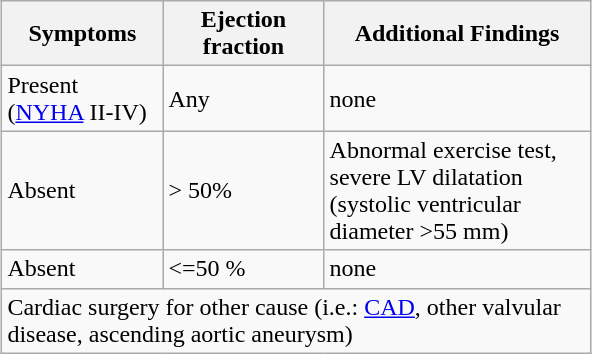<table class="wikitable" style="margin:auto;">
<tr>
<th style="width:100px;">Symptoms</th>
<th style="width:100px;">Ejection fraction</th>
<th style="width:170px;">Additional Findings</th>
</tr>
<tr>
<td>Present <br> (<a href='#'>NYHA</a> II-IV)</td>
<td>Any</td>
<td>none</td>
</tr>
<tr>
<td>Absent</td>
<td>> 50%</td>
<td>Abnormal exercise test, severe LV dilatation <br>(systolic ventricular diameter >55 mm)</td>
</tr>
<tr>
<td>Absent</td>
<td><=50 %</td>
<td>none</td>
</tr>
<tr>
<td colspan="3">Cardiac surgery for other cause (i.e.: <a href='#'>CAD</a>, other valvular disease, ascending aortic aneurysm)</td>
</tr>
</table>
